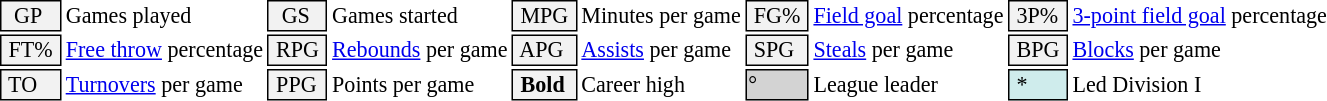<table class="toccolours" style="font-size: 92%; white-space: nowrap;">
<tr>
<td style="background-color: #F2F2F2; border: 1px solid black;">  GP</td>
<td>Games played</td>
<td style="background-color: #F2F2F2; border: 1px solid black">  GS </td>
<td>Games started</td>
<td style="background-color: #F2F2F2; border: 1px solid black"> MPG </td>
<td>Minutes per game</td>
<td style="background-color: #F2F2F2; border: 1px solid black;"> FG% </td>
<td><a href='#'>Field goal</a> percentage</td>
<td style="background-color: #F2F2F2; border: 1px solid black"> 3P% </td>
<td><a href='#'>3-point field goal</a> percentage</td>
</tr>
<tr>
<td style="background-color: #F2F2F2; border: 1px solid black"> FT% </td>
<td><a href='#'>Free throw</a> percentage</td>
<td style="background-color: #F2F2F2; border: 1px solid black;"> RPG </td>
<td><a href='#'>Rebounds</a> per game</td>
<td style="background-color: #F2F2F2; border: 1px solid black"> APG </td>
<td><a href='#'>Assists</a> per game</td>
<td style="background-color: #F2F2F2; border: 1px solid black"> SPG </td>
<td><a href='#'>Steals</a> per game</td>
<td style="background-color: #F2F2F2; border: 1px solid black;"> BPG </td>
<td><a href='#'>Blocks</a> per game</td>
</tr>
<tr>
<td style="background-color: #F2F2F2; border: 1px solid black"> TO </td>
<td><a href='#'>Turnovers</a> per game</td>
<td style="background-color: #F2F2F2; border: 1px solid black"> PPG </td>
<td>Points per game</td>
<td style="background-color: #F2F2F2; border: 1px solid black"> <strong>Bold</strong> </td>
<td>Career high</td>
<td style="background-color: #D3D3D3; border: 1px solid black">°</td>
<td>League leader</td>
<td style="background-color: #cfecec; border: 1px solid black;"> * </td>
<td>Led Division I</td>
</tr>
</table>
